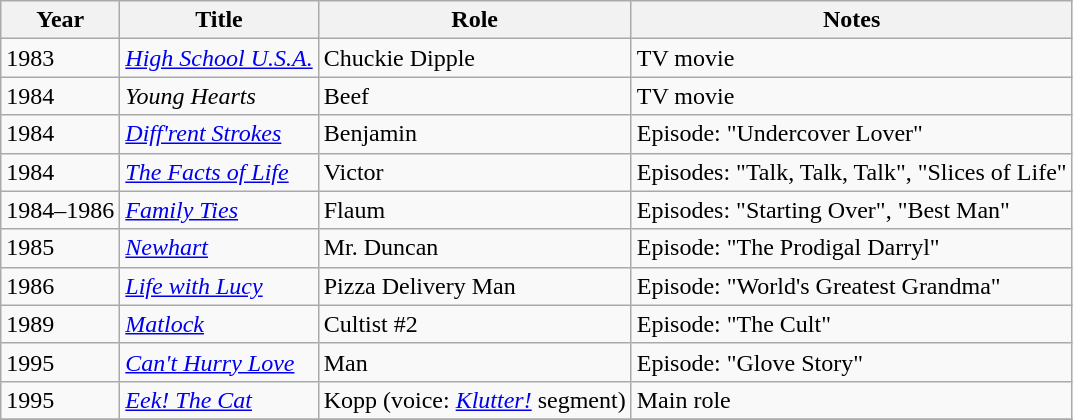<table class="wikitable sortable">
<tr>
<th>Year</th>
<th>Title</th>
<th>Role</th>
<th>Notes</th>
</tr>
<tr>
<td>1983</td>
<td><em><a href='#'>High School U.S.A.</a></em></td>
<td>Chuckie Dipple</td>
<td>TV movie</td>
</tr>
<tr>
<td>1984</td>
<td><em>Young Hearts</em></td>
<td>Beef</td>
<td>TV movie</td>
</tr>
<tr>
<td>1984</td>
<td><em><a href='#'>Diff'rent Strokes</a></em></td>
<td>Benjamin</td>
<td>Episode: "Undercover Lover"</td>
</tr>
<tr>
<td>1984</td>
<td><em><a href='#'>The Facts of Life</a></em></td>
<td>Victor</td>
<td>Episodes: "Talk, Talk, Talk", "Slices of Life"</td>
</tr>
<tr>
<td>1984–1986</td>
<td><em><a href='#'>Family Ties</a></em></td>
<td>Flaum</td>
<td>Episodes: "Starting Over", "Best Man"</td>
</tr>
<tr>
<td>1985</td>
<td><em><a href='#'>Newhart</a></em></td>
<td>Mr. Duncan</td>
<td>Episode: "The Prodigal Darryl"</td>
</tr>
<tr>
<td>1986</td>
<td><em><a href='#'>Life with Lucy</a></em></td>
<td>Pizza Delivery Man</td>
<td>Episode: "World's Greatest Grandma"</td>
</tr>
<tr>
<td>1989</td>
<td><em><a href='#'>Matlock</a></em></td>
<td>Cultist #2</td>
<td>Episode: "The Cult"</td>
</tr>
<tr>
<td>1995</td>
<td><em><a href='#'>Can't Hurry Love</a></em></td>
<td>Man</td>
<td>Episode: "Glove Story"</td>
</tr>
<tr>
<td>1995</td>
<td><em><a href='#'>Eek! The Cat</a></em></td>
<td>Kopp (voice: <em><a href='#'>Klutter!</a></em> segment)</td>
<td>Main role</td>
</tr>
<tr>
</tr>
</table>
